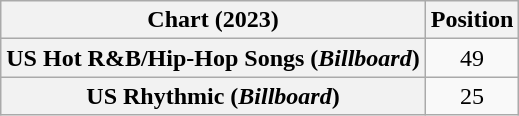<table class="wikitable sortable plainrowheaders" style="text-align:center">
<tr>
<th scope="col">Chart (2023)</th>
<th scope="col">Position</th>
</tr>
<tr>
<th scope="row">US Hot R&B/Hip-Hop Songs (<em>Billboard</em>)</th>
<td>49</td>
</tr>
<tr>
<th scope="row">US Rhythmic (<em>Billboard</em>)</th>
<td>25</td>
</tr>
</table>
